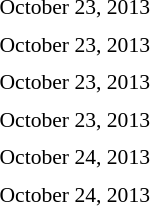<table style="font-size:90%">
<tr>
<td colspan=3>October 23, 2013</td>
</tr>
<tr>
<td width=150 align=right><strong></strong></td>
<td></td>
<td width=150></td>
</tr>
<tr>
<td colspan=3>October 23, 2013</td>
</tr>
<tr>
<td align=right></td>
<td></td>
<td><strong></strong></td>
</tr>
<tr>
<td colspan=3>October 23, 2013</td>
</tr>
<tr>
<td align=right><strong></strong></td>
<td></td>
<td></td>
</tr>
<tr>
<td colspan=3>October 23, 2013</td>
</tr>
<tr>
<td align=right><strong></strong></td>
<td></td>
<td></td>
</tr>
<tr>
<td colspan=3>October 24, 2013</td>
</tr>
<tr>
<td align=right><strong></strong></td>
<td></td>
<td></td>
</tr>
<tr>
<td colspan=3>October 24, 2013</td>
</tr>
<tr>
<td align=right></td>
<td></td>
<td><strong></strong></td>
</tr>
</table>
